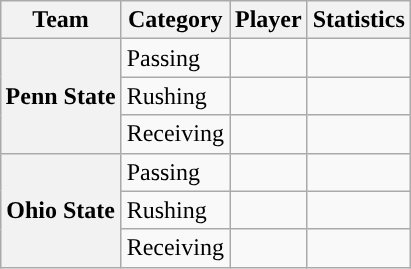<table class="wikitable" style="float:right">
<tr>
<th>Team</th>
<th>Category</th>
<th>Player</th>
<th>Statistics</th>
</tr>
<tr>
<th rowspan=3>Penn State</th>
<td>Passing</td>
<td></td>
<td></td>
</tr>
<tr>
<td>Rushing</td>
<td></td>
<td></td>
</tr>
<tr>
<td>Receiving</td>
<td></td>
<td></td>
</tr>
<tr>
<th rowspan=3>Ohio State</th>
<td>Passing</td>
<td></td>
<td></td>
</tr>
<tr>
<td>Rushing</td>
<td></td>
<td></td>
</tr>
<tr>
<td>Receiving</td>
<td></td>
<td></td>
</tr>
</table>
